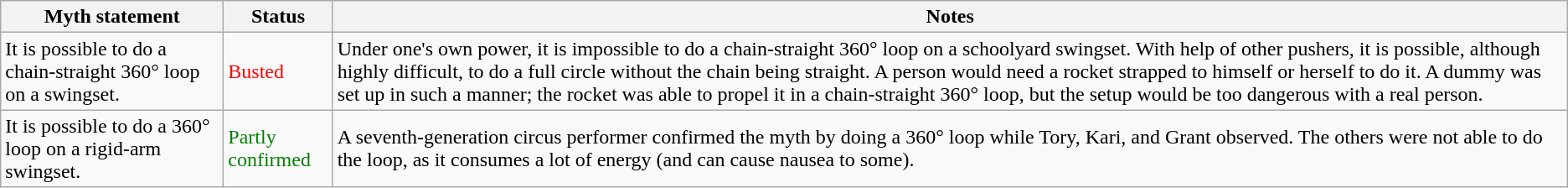<table class="wikitable plainrowheaders">
<tr>
<th>Myth statement</th>
<th>Status</th>
<th>Notes</th>
</tr>
<tr>
<td>It is possible to do a chain-straight 360° loop on a swingset.</td>
<td style="color:red">Busted</td>
<td>Under one's own power, it is impossible to do a chain-straight 360° loop on a schoolyard swingset. With help of other pushers, it is possible, although highly difficult, to do a full circle without the chain being straight. A person would need a rocket strapped to himself or herself to do it. A dummy was set up in such a manner; the rocket was able to propel it in a chain-straight 360° loop, but the setup would be too dangerous with a real person.</td>
</tr>
<tr>
<td>It is possible to do a 360° loop on a rigid-arm swingset.</td>
<td style="color:green">Partly confirmed</td>
<td>A seventh-generation circus performer confirmed the myth by doing a 360° loop while Tory, Kari, and Grant observed. The others were not able to do the loop, as it consumes a lot of energy (and can cause nausea to some).</td>
</tr>
</table>
